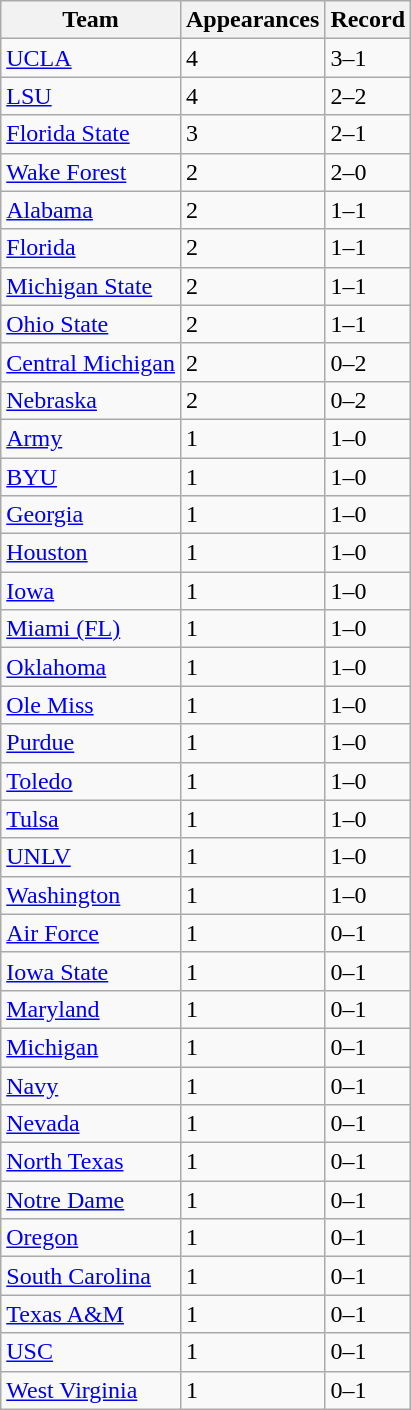<table class="wikitable">
<tr>
<th>Team</th>
<th>Appearances</th>
<th>Record</th>
</tr>
<tr>
<td><a href='#'>UCLA</a></td>
<td>4</td>
<td>3–1</td>
</tr>
<tr>
<td><a href='#'>LSU</a></td>
<td>4</td>
<td>2–2</td>
</tr>
<tr>
<td><a href='#'>Florida State</a></td>
<td>3</td>
<td>2–1</td>
</tr>
<tr>
<td><a href='#'>Wake Forest</a></td>
<td>2</td>
<td>2–0</td>
</tr>
<tr>
<td><a href='#'>Alabama</a></td>
<td>2</td>
<td>1–1</td>
</tr>
<tr>
<td><a href='#'>Florida</a></td>
<td>2</td>
<td>1–1</td>
</tr>
<tr>
<td><a href='#'>Michigan State</a></td>
<td>2</td>
<td>1–1</td>
</tr>
<tr>
<td><a href='#'>Ohio State</a></td>
<td>2</td>
<td>1–1</td>
</tr>
<tr>
<td><a href='#'>Central Michigan</a></td>
<td>2</td>
<td>0–2</td>
</tr>
<tr>
<td><a href='#'>Nebraska</a></td>
<td>2</td>
<td>0–2</td>
</tr>
<tr>
<td><a href='#'>Army</a></td>
<td>1</td>
<td>1–0</td>
</tr>
<tr>
<td><a href='#'>BYU</a></td>
<td>1</td>
<td>1–0</td>
</tr>
<tr>
<td><a href='#'>Georgia</a></td>
<td>1</td>
<td>1–0</td>
</tr>
<tr>
<td><a href='#'>Houston</a></td>
<td>1</td>
<td>1–0</td>
</tr>
<tr>
<td><a href='#'>Iowa</a></td>
<td>1</td>
<td>1–0</td>
</tr>
<tr>
<td><a href='#'>Miami (FL)</a></td>
<td>1</td>
<td>1–0</td>
</tr>
<tr>
<td><a href='#'>Oklahoma</a></td>
<td>1</td>
<td>1–0</td>
</tr>
<tr>
<td><a href='#'>Ole Miss</a></td>
<td>1</td>
<td>1–0</td>
</tr>
<tr>
<td><a href='#'>Purdue</a></td>
<td>1</td>
<td>1–0</td>
</tr>
<tr>
<td><a href='#'>Toledo</a></td>
<td>1</td>
<td>1–0</td>
</tr>
<tr>
<td><a href='#'>Tulsa</a></td>
<td>1</td>
<td>1–0</td>
</tr>
<tr>
<td><a href='#'>UNLV</a></td>
<td>1</td>
<td>1–0</td>
</tr>
<tr>
<td><a href='#'>Washington</a></td>
<td>1</td>
<td>1–0</td>
</tr>
<tr>
<td><a href='#'>Air Force</a></td>
<td>1</td>
<td>0–1</td>
</tr>
<tr>
<td><a href='#'>Iowa State</a></td>
<td>1</td>
<td>0–1</td>
</tr>
<tr>
<td><a href='#'>Maryland</a></td>
<td>1</td>
<td>0–1</td>
</tr>
<tr>
<td><a href='#'>Michigan</a></td>
<td>1</td>
<td>0–1</td>
</tr>
<tr>
<td><a href='#'>Navy</a></td>
<td>1</td>
<td>0–1</td>
</tr>
<tr>
<td><a href='#'>Nevada</a></td>
<td>1</td>
<td>0–1</td>
</tr>
<tr>
<td><a href='#'>North Texas</a></td>
<td>1</td>
<td>0–1</td>
</tr>
<tr>
<td><a href='#'>Notre Dame</a></td>
<td>1</td>
<td>0–1</td>
</tr>
<tr>
<td><a href='#'>Oregon</a></td>
<td>1</td>
<td>0–1</td>
</tr>
<tr>
<td><a href='#'>South Carolina</a></td>
<td>1</td>
<td>0–1</td>
</tr>
<tr>
<td><a href='#'>Texas A&M</a></td>
<td>1</td>
<td>0–1</td>
</tr>
<tr>
<td><a href='#'>USC</a></td>
<td>1</td>
<td>0–1</td>
</tr>
<tr>
<td><a href='#'>West Virginia</a></td>
<td>1</td>
<td>0–1</td>
</tr>
</table>
